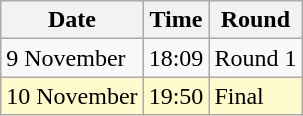<table class="wikitable">
<tr>
<th>Date</th>
<th>Time</th>
<th>Round</th>
</tr>
<tr>
<td>9 November</td>
<td>18:09</td>
<td>Round 1</td>
</tr>
<tr bgcolor="lemonchiffon">
<td>10 November</td>
<td>19:50</td>
<td>Final</td>
</tr>
</table>
